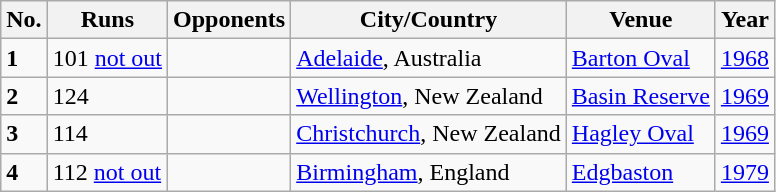<table class="wikitable">
<tr>
<th>No.</th>
<th>Runs</th>
<th>Opponents</th>
<th>City/Country</th>
<th>Venue</th>
<th>Year</th>
</tr>
<tr>
<td><strong>1</strong></td>
<td>101 <a href='#'>not out</a></td>
<td></td>
<td><a href='#'>Adelaide</a>, Australia</td>
<td><a href='#'>Barton Oval</a></td>
<td><a href='#'>1968</a></td>
</tr>
<tr>
<td><strong>2</strong></td>
<td>124</td>
<td></td>
<td><a href='#'>Wellington</a>, New Zealand</td>
<td><a href='#'>Basin Reserve</a></td>
<td><a href='#'>1969</a></td>
</tr>
<tr>
<td><strong>3</strong></td>
<td>114</td>
<td></td>
<td><a href='#'>Christchurch</a>, New Zealand</td>
<td><a href='#'>Hagley Oval</a></td>
<td><a href='#'>1969</a></td>
</tr>
<tr>
<td><strong>4</strong></td>
<td>112 <a href='#'>not out</a></td>
<td></td>
<td><a href='#'>Birmingham</a>, England</td>
<td><a href='#'>Edgbaston</a></td>
<td><a href='#'>1979</a></td>
</tr>
</table>
